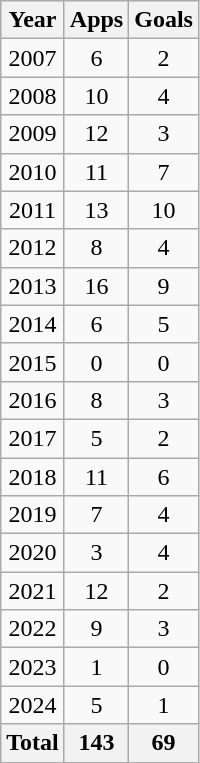<table class="wikitable sortable" style="text-align:center">
<tr>
<th scope="col">Year</th>
<th scope="col">Apps</th>
<th scope="col">Goals</th>
</tr>
<tr>
<td>2007</td>
<td>6</td>
<td>2</td>
</tr>
<tr>
<td>2008</td>
<td>10</td>
<td>4</td>
</tr>
<tr>
<td>2009</td>
<td>12</td>
<td>3</td>
</tr>
<tr>
<td>2010</td>
<td>11</td>
<td>7</td>
</tr>
<tr>
<td>2011</td>
<td>13</td>
<td>10</td>
</tr>
<tr>
<td>2012</td>
<td>8</td>
<td>4</td>
</tr>
<tr>
<td>2013</td>
<td>16</td>
<td>9</td>
</tr>
<tr>
<td>2014</td>
<td>6</td>
<td>5</td>
</tr>
<tr>
<td>2015</td>
<td>0</td>
<td>0</td>
</tr>
<tr>
<td>2016</td>
<td>8</td>
<td>3</td>
</tr>
<tr>
<td>2017</td>
<td>5</td>
<td>2</td>
</tr>
<tr>
<td>2018</td>
<td>11</td>
<td>6</td>
</tr>
<tr>
<td>2019</td>
<td>7</td>
<td>4</td>
</tr>
<tr>
<td>2020</td>
<td>3</td>
<td>4</td>
</tr>
<tr>
<td>2021</td>
<td>12</td>
<td>2</td>
</tr>
<tr>
<td>2022</td>
<td>9</td>
<td>3</td>
</tr>
<tr>
<td>2023</td>
<td>1</td>
<td>0</td>
</tr>
<tr>
<td>2024</td>
<td>5</td>
<td>1</td>
</tr>
<tr>
<th>Total</th>
<th>143</th>
<th>69</th>
</tr>
</table>
